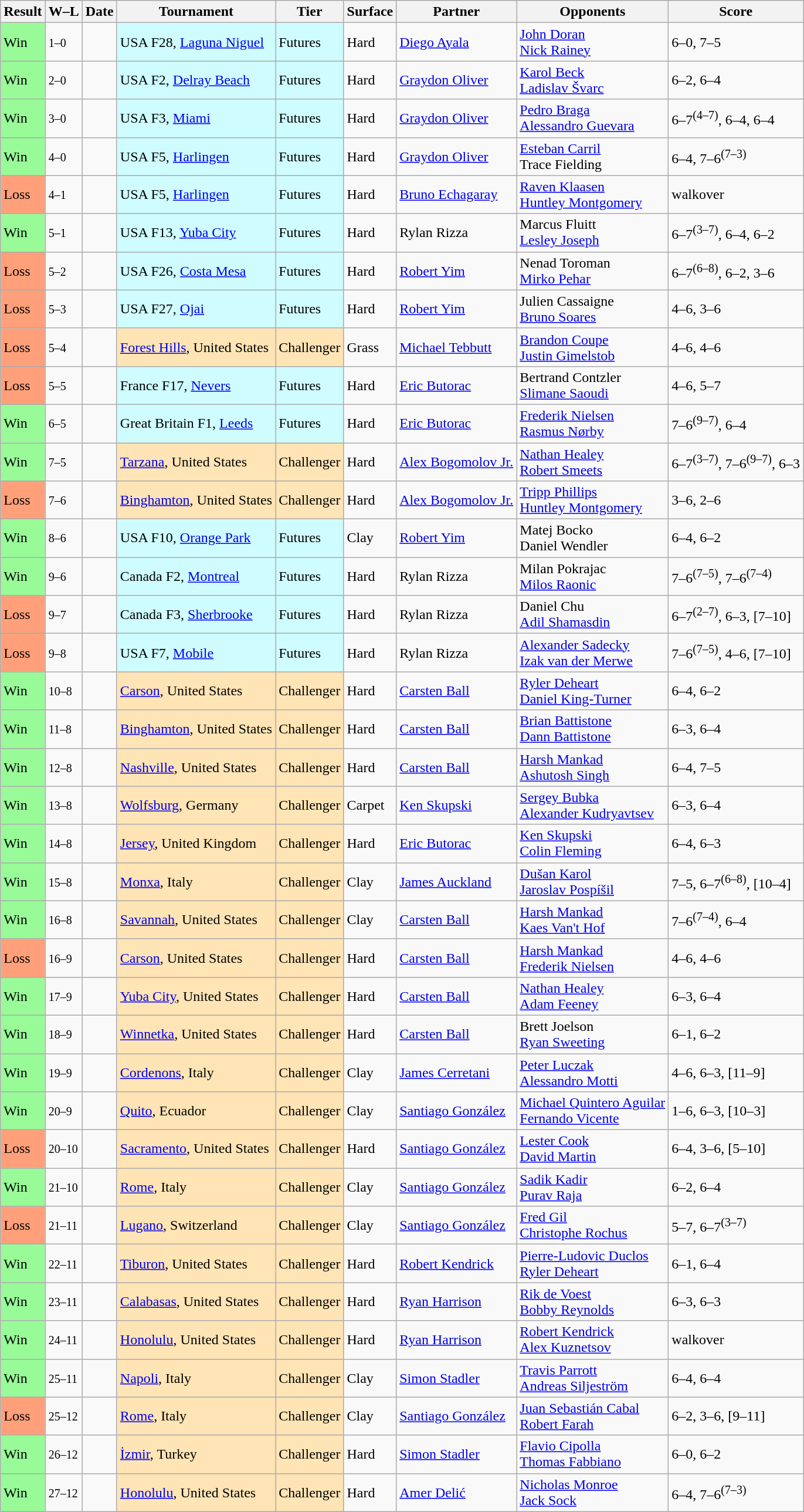<table class="sortable wikitable">
<tr>
<th>Result</th>
<th class="unsortable">W–L</th>
<th>Date</th>
<th>Tournament</th>
<th>Tier</th>
<th>Surface</th>
<th>Partner</th>
<th>Opponents</th>
<th class="unsortable">Score</th>
</tr>
<tr>
<td bgcolor=98FB98>Win</td>
<td><small>1–0</small></td>
<td></td>
<td style="background:#cffcff;">USA F28, <a href='#'>Laguna Niguel</a></td>
<td style="background:#cffcff;">Futures</td>
<td>Hard</td>
<td> <a href='#'>Diego Ayala</a></td>
<td> <a href='#'>John Doran</a> <br>  <a href='#'>Nick Rainey</a></td>
<td>6–0, 7–5</td>
</tr>
<tr>
<td bgcolor=98FB98>Win</td>
<td><small>2–0</small></td>
<td></td>
<td style="background:#cffcff;">USA F2, <a href='#'>Delray Beach</a></td>
<td style="background:#cffcff;">Futures</td>
<td>Hard</td>
<td> <a href='#'>Graydon Oliver</a></td>
<td> <a href='#'>Karol Beck</a> <br>  <a href='#'>Ladislav Švarc</a></td>
<td>6–2, 6–4</td>
</tr>
<tr>
<td bgcolor=98FB98>Win</td>
<td><small>3–0</small></td>
<td></td>
<td style="background:#cffcff;">USA F3, <a href='#'>Miami</a></td>
<td style="background:#cffcff;">Futures</td>
<td>Hard</td>
<td> <a href='#'>Graydon Oliver</a></td>
<td> <a href='#'>Pedro Braga</a> <br>  <a href='#'>Alessandro Guevara</a></td>
<td>6–7<sup>(4–7)</sup>, 6–4, 6–4</td>
</tr>
<tr>
<td bgcolor=98FB98>Win</td>
<td><small>4–0</small></td>
<td></td>
<td style="background:#cffcff;">USA F5, <a href='#'>Harlingen</a></td>
<td style="background:#cffcff;">Futures</td>
<td>Hard</td>
<td> <a href='#'>Graydon Oliver</a></td>
<td> <a href='#'>Esteban Carril</a> <br>  Trace Fielding</td>
<td>6–4, 7–6<sup>(7–3)</sup></td>
</tr>
<tr>
<td bgcolor=FFA07A>Loss</td>
<td><small>4–1</small></td>
<td></td>
<td style="background:#cffcff;">USA F5, <a href='#'>Harlingen</a></td>
<td style="background:#cffcff;">Futures</td>
<td>Hard</td>
<td> <a href='#'>Bruno Echagaray</a></td>
<td> <a href='#'>Raven Klaasen</a> <br>  <a href='#'>Huntley Montgomery</a></td>
<td>walkover</td>
</tr>
<tr>
<td bgcolor=98FB98>Win</td>
<td><small>5–1</small></td>
<td></td>
<td style="background:#cffcff;">USA F13, <a href='#'>Yuba City</a></td>
<td style="background:#cffcff;">Futures</td>
<td>Hard</td>
<td> Rylan Rizza</td>
<td> Marcus Fluitt <br>  <a href='#'>Lesley Joseph</a></td>
<td>6–7<sup>(3–7)</sup>, 6–4, 6–2</td>
</tr>
<tr>
<td bgcolor=FFA07A>Loss</td>
<td><small>5–2</small></td>
<td></td>
<td style="background:#cffcff;">USA F26, <a href='#'>Costa Mesa</a></td>
<td style="background:#cffcff;">Futures</td>
<td>Hard</td>
<td> <a href='#'>Robert Yim</a></td>
<td> Nenad Toroman <br>  <a href='#'>Mirko Pehar</a></td>
<td>6–7<sup>(6–8)</sup>, 6–2, 3–6</td>
</tr>
<tr>
<td bgcolor=FFA07A>Loss</td>
<td><small>5–3</small></td>
<td></td>
<td style="background:#cffcff;">USA F27, <a href='#'>Ojai</a></td>
<td style="background:#cffcff;">Futures</td>
<td>Hard</td>
<td> <a href='#'>Robert Yim</a></td>
<td> Julien Cassaigne <br>  <a href='#'>Bruno Soares</a></td>
<td>4–6, 3–6</td>
</tr>
<tr>
<td bgcolor=FFA07A>Loss</td>
<td><small>5–4</small></td>
<td></td>
<td style="background:moccasin;"><a href='#'>Forest Hills</a>, United States</td>
<td style="background:moccasin;">Challenger</td>
<td>Grass</td>
<td> <a href='#'>Michael Tebbutt</a></td>
<td> <a href='#'>Brandon Coupe</a> <br>  <a href='#'>Justin Gimelstob</a></td>
<td>4–6, 4–6</td>
</tr>
<tr>
<td bgcolor=FFA07A>Loss</td>
<td><small>5–5</small></td>
<td></td>
<td style="background:#cffcff;">France F17, <a href='#'>Nevers</a></td>
<td style="background:#cffcff;">Futures</td>
<td>Hard</td>
<td> <a href='#'>Eric Butorac</a></td>
<td> Bertrand Contzler <br>  <a href='#'>Slimane Saoudi</a></td>
<td>4–6, 5–7</td>
</tr>
<tr>
<td bgcolor=98FB98>Win</td>
<td><small>6–5</small></td>
<td></td>
<td style="background:#cffcff;">Great Britain F1, <a href='#'>Leeds</a></td>
<td style="background:#cffcff;">Futures</td>
<td>Hard</td>
<td> <a href='#'>Eric Butorac</a></td>
<td> <a href='#'>Frederik Nielsen</a> <br>  <a href='#'>Rasmus Nørby</a></td>
<td>7–6<sup>(9–7)</sup>, 6–4</td>
</tr>
<tr>
<td bgcolor=98FB98>Win</td>
<td><small>7–5</small></td>
<td></td>
<td style="background:moccasin;"><a href='#'>Tarzana</a>, United States</td>
<td style="background:moccasin;">Challenger</td>
<td>Hard</td>
<td> <a href='#'>Alex Bogomolov Jr.</a></td>
<td> <a href='#'>Nathan Healey</a> <br>  <a href='#'>Robert Smeets</a></td>
<td>6–7<sup>(3–7)</sup>, 7–6<sup>(9–7)</sup>, 6–3</td>
</tr>
<tr>
<td bgcolor=FFA07A>Loss</td>
<td><small>7–6</small></td>
<td></td>
<td style="background:moccasin;"><a href='#'>Binghamton</a>, United States</td>
<td style="background:moccasin;">Challenger</td>
<td>Hard</td>
<td> <a href='#'>Alex Bogomolov Jr.</a></td>
<td> <a href='#'>Tripp Phillips</a> <br>  <a href='#'>Huntley Montgomery</a></td>
<td>3–6, 2–6</td>
</tr>
<tr>
<td bgcolor=98FB98>Win</td>
<td><small>8–6</small></td>
<td></td>
<td style="background:#cffcff;">USA F10, <a href='#'>Orange Park</a></td>
<td style="background:#cffcff;">Futures</td>
<td>Clay</td>
<td> <a href='#'>Robert Yim</a></td>
<td> Matej Bocko <br>  Daniel Wendler</td>
<td>6–4, 6–2</td>
</tr>
<tr>
<td bgcolor=98FB98>Win</td>
<td><small>9–6</small></td>
<td></td>
<td style="background:#cffcff;">Canada F2, <a href='#'>Montreal</a></td>
<td style="background:#cffcff;">Futures</td>
<td>Hard</td>
<td> Rylan Rizza</td>
<td> Milan Pokrajac <br>  <a href='#'>Milos Raonic</a></td>
<td>7–6<sup>(7–5)</sup>, 7–6<sup>(7–4)</sup></td>
</tr>
<tr>
<td bgcolor=FFA07A>Loss</td>
<td><small>9–7</small></td>
<td></td>
<td style="background:#cffcff;">Canada F3, <a href='#'>Sherbrooke</a></td>
<td style="background:#cffcff;">Futures</td>
<td>Hard</td>
<td> Rylan Rizza</td>
<td> Daniel Chu <br>  <a href='#'>Adil Shamasdin</a></td>
<td>6–7<sup>(2–7)</sup>, 6–3, [7–10]</td>
</tr>
<tr>
<td bgcolor=FFA07A>Loss</td>
<td><small>9–8</small></td>
<td></td>
<td style="background:#cffcff;">USA F7, <a href='#'>Mobile</a></td>
<td style="background:#cffcff;">Futures</td>
<td>Hard</td>
<td> Rylan Rizza</td>
<td> <a href='#'>Alexander Sadecky</a> <br>  <a href='#'>Izak van der Merwe</a></td>
<td>7–6<sup>(7–5)</sup>, 4–6, [7–10]</td>
</tr>
<tr>
<td bgcolor=98FB98>Win</td>
<td><small>10–8</small></td>
<td></td>
<td style="background:moccasin;"><a href='#'>Carson</a>, United States</td>
<td style="background:moccasin;">Challenger</td>
<td>Hard</td>
<td> <a href='#'>Carsten Ball</a></td>
<td> <a href='#'>Ryler Deheart</a> <br>  <a href='#'>Daniel King-Turner</a></td>
<td>6–4, 6–2</td>
</tr>
<tr>
<td bgcolor=98FB98>Win</td>
<td><small>11–8</small></td>
<td></td>
<td style="background:moccasin;"><a href='#'>Binghamton</a>, United States</td>
<td style="background:moccasin;">Challenger</td>
<td>Hard</td>
<td> <a href='#'>Carsten Ball</a></td>
<td> <a href='#'>Brian Battistone</a> <br>  <a href='#'>Dann Battistone</a></td>
<td>6–3, 6–4</td>
</tr>
<tr>
<td bgcolor=98FB98>Win</td>
<td><small>12–8</small></td>
<td></td>
<td style="background:moccasin;"><a href='#'>Nashville</a>, United States</td>
<td style="background:moccasin;">Challenger</td>
<td>Hard</td>
<td> <a href='#'>Carsten Ball</a></td>
<td> <a href='#'>Harsh Mankad</a> <br>  <a href='#'>Ashutosh Singh</a></td>
<td>6–4, 7–5</td>
</tr>
<tr>
<td bgcolor=98FB98>Win</td>
<td><small>13–8</small></td>
<td></td>
<td style="background:moccasin;"><a href='#'>Wolfsburg</a>, Germany</td>
<td style="background:moccasin;">Challenger</td>
<td>Carpet</td>
<td> <a href='#'>Ken Skupski</a></td>
<td> <a href='#'>Sergey Bubka</a> <br>  <a href='#'>Alexander Kudryavtsev</a></td>
<td>6–3, 6–4</td>
</tr>
<tr>
<td bgcolor=98FB98>Win</td>
<td><small>14–8</small></td>
<td></td>
<td style="background:moccasin;"><a href='#'>Jersey</a>, United Kingdom</td>
<td style="background:moccasin;">Challenger</td>
<td>Hard</td>
<td> <a href='#'>Eric Butorac</a></td>
<td> <a href='#'>Ken Skupski</a> <br>  <a href='#'>Colin Fleming</a></td>
<td>6–4, 6–3</td>
</tr>
<tr>
<td bgcolor=98FB98>Win</td>
<td><small>15–8</small></td>
<td></td>
<td style="background:moccasin;"><a href='#'>Monxa</a>, Italy</td>
<td style="background:moccasin;">Challenger</td>
<td>Clay</td>
<td> <a href='#'>James Auckland</a></td>
<td> <a href='#'>Dušan Karol</a> <br>  <a href='#'>Jaroslav Pospíšil</a></td>
<td>7–5, 6–7<sup>(6–8)</sup>, [10–4]</td>
</tr>
<tr>
<td bgcolor=98FB98>Win</td>
<td><small>16–8</small></td>
<td></td>
<td style="background:moccasin;"><a href='#'>Savannah</a>, United States</td>
<td style="background:moccasin;">Challenger</td>
<td>Clay</td>
<td> <a href='#'>Carsten Ball</a></td>
<td> <a href='#'>Harsh Mankad</a> <br>  <a href='#'>Kaes Van't Hof</a></td>
<td>7–6<sup>(7–4)</sup>, 6–4</td>
</tr>
<tr>
<td bgcolor=FFA07A>Loss</td>
<td><small>16–9</small></td>
<td></td>
<td style="background:moccasin;"><a href='#'>Carson</a>, United States</td>
<td style="background:moccasin;">Challenger</td>
<td>Hard</td>
<td> <a href='#'>Carsten Ball</a></td>
<td> <a href='#'>Harsh Mankad</a> <br>  <a href='#'>Frederik Nielsen</a></td>
<td>4–6, 4–6</td>
</tr>
<tr>
<td bgcolor=98FB98>Win</td>
<td><small>17–9</small></td>
<td></td>
<td style="background:moccasin;"><a href='#'>Yuba City</a>, United States</td>
<td style="background:moccasin;">Challenger</td>
<td>Hard</td>
<td> <a href='#'>Carsten Ball</a></td>
<td> <a href='#'>Nathan Healey</a> <br>  <a href='#'>Adam Feeney</a></td>
<td>6–3, 6–4</td>
</tr>
<tr>
<td bgcolor=98FB98>Win</td>
<td><small>18–9</small></td>
<td></td>
<td style="background:moccasin;"><a href='#'>Winnetka</a>, United States</td>
<td style="background:moccasin;">Challenger</td>
<td>Hard</td>
<td> <a href='#'>Carsten Ball</a></td>
<td> Brett Joelson <br>  <a href='#'>Ryan Sweeting</a></td>
<td>6–1, 6–2</td>
</tr>
<tr>
<td bgcolor=98FB98>Win</td>
<td><small>19–9</small></td>
<td></td>
<td style="background:moccasin;"><a href='#'>Cordenons</a>, Italy</td>
<td style="background:moccasin;">Challenger</td>
<td>Clay</td>
<td> <a href='#'>James Cerretani</a></td>
<td> <a href='#'>Peter Luczak</a> <br>  <a href='#'>Alessandro Motti</a></td>
<td>4–6, 6–3, [11–9]</td>
</tr>
<tr>
<td bgcolor=98FB98>Win</td>
<td><small>20–9</small></td>
<td></td>
<td style="background:moccasin;"><a href='#'>Quito</a>, Ecuador</td>
<td style="background:moccasin;">Challenger</td>
<td>Clay</td>
<td> <a href='#'>Santiago González</a></td>
<td> <a href='#'>Michael Quintero Aguilar</a> <br>  <a href='#'>Fernando Vicente</a></td>
<td>1–6, 6–3, [10–3]</td>
</tr>
<tr>
<td bgcolor=FFA07A>Loss</td>
<td><small>20–10</small></td>
<td></td>
<td style="background:moccasin;"><a href='#'>Sacramento</a>, United States</td>
<td style="background:moccasin;">Challenger</td>
<td>Hard</td>
<td> <a href='#'>Santiago González</a></td>
<td> <a href='#'>Lester Cook</a> <br>  <a href='#'>David Martin</a></td>
<td>6–4, 3–6, [5–10]</td>
</tr>
<tr>
<td bgcolor=98FB98>Win</td>
<td><small>21–10</small></td>
<td></td>
<td style="background:moccasin;"><a href='#'>Rome</a>, Italy</td>
<td style="background:moccasin;">Challenger</td>
<td>Clay</td>
<td> <a href='#'>Santiago González</a></td>
<td> <a href='#'>Sadik Kadir</a> <br>  <a href='#'>Purav Raja</a></td>
<td>6–2, 6–4</td>
</tr>
<tr>
<td bgcolor=FFA07A>Loss</td>
<td><small>21–11</small></td>
<td></td>
<td style="background:moccasin;"><a href='#'>Lugano</a>, Switzerland</td>
<td style="background:moccasin;">Challenger</td>
<td>Clay</td>
<td> <a href='#'>Santiago González</a></td>
<td> <a href='#'>Fred Gil</a> <br>  <a href='#'>Christophe Rochus</a></td>
<td>5–7, 6–7<sup>(3–7)</sup></td>
</tr>
<tr>
<td bgcolor=98FB98>Win</td>
<td><small>22–11</small></td>
<td></td>
<td style="background:moccasin;"><a href='#'>Tiburon</a>, United States</td>
<td style="background:moccasin;">Challenger</td>
<td>Hard</td>
<td> <a href='#'>Robert Kendrick</a></td>
<td> <a href='#'>Pierre-Ludovic Duclos</a> <br>  <a href='#'>Ryler Deheart</a></td>
<td>6–1, 6–4</td>
</tr>
<tr>
<td bgcolor=98FB98>Win</td>
<td><small>23–11</small></td>
<td></td>
<td style="background:moccasin;"><a href='#'>Calabasas</a>, United States</td>
<td style="background:moccasin;">Challenger</td>
<td>Hard</td>
<td> <a href='#'>Ryan Harrison</a></td>
<td> <a href='#'>Rik de Voest</a> <br>  <a href='#'>Bobby Reynolds</a></td>
<td>6–3, 6–3</td>
</tr>
<tr>
<td bgcolor=98FB98>Win</td>
<td><small>24–11</small></td>
<td></td>
<td style="background:moccasin;"><a href='#'>Honolulu</a>, United States</td>
<td style="background:moccasin;">Challenger</td>
<td>Hard</td>
<td> <a href='#'>Ryan Harrison</a></td>
<td> <a href='#'>Robert Kendrick</a> <br>  <a href='#'>Alex Kuznetsov</a></td>
<td>walkover</td>
</tr>
<tr>
<td bgcolor=98FB98>Win</td>
<td><small>25–11</small></td>
<td></td>
<td style="background:moccasin;"><a href='#'>Napoli</a>, Italy</td>
<td style="background:moccasin;">Challenger</td>
<td>Clay</td>
<td> <a href='#'>Simon Stadler</a></td>
<td> <a href='#'>Travis Parrott</a> <br>  <a href='#'>Andreas Siljeström</a></td>
<td>6–4, 6–4</td>
</tr>
<tr>
<td bgcolor=FFA07A>Loss</td>
<td><small>25–12</small></td>
<td></td>
<td style="background:moccasin;"><a href='#'>Rome</a>, Italy</td>
<td style="background:moccasin;">Challenger</td>
<td>Clay</td>
<td> <a href='#'>Santiago González</a></td>
<td> <a href='#'>Juan Sebastián Cabal</a> <br>  <a href='#'>Robert Farah</a></td>
<td>6–2, 3–6, [9–11]</td>
</tr>
<tr>
<td bgcolor=98FB98>Win</td>
<td><small>26–12</small></td>
<td></td>
<td style="background:moccasin;"><a href='#'>İzmir</a>, Turkey</td>
<td style="background:moccasin;">Challenger</td>
<td>Hard</td>
<td> <a href='#'>Simon Stadler</a></td>
<td> <a href='#'>Flavio Cipolla</a> <br>  <a href='#'>Thomas Fabbiano</a></td>
<td>6–0, 6–2</td>
</tr>
<tr>
<td bgcolor=98FB98>Win</td>
<td><small>27–12</small></td>
<td></td>
<td style="background:moccasin;"><a href='#'>Honolulu</a>, United States</td>
<td style="background:moccasin;">Challenger</td>
<td>Hard</td>
<td> <a href='#'>Amer Delić</a></td>
<td> <a href='#'>Nicholas Monroe</a> <br>  <a href='#'>Jack Sock</a></td>
<td>6–4, 7–6<sup>(7–3)</sup></td>
</tr>
</table>
